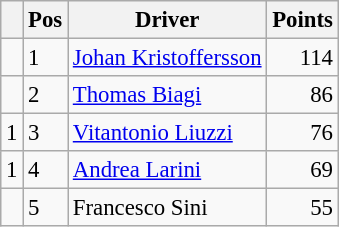<table class="wikitable" style="font-size: 95%;">
<tr>
<th></th>
<th>Pos</th>
<th>Driver</th>
<th>Points</th>
</tr>
<tr>
<td align="left"></td>
<td>1</td>
<td> <a href='#'>Johan Kristoffersson</a></td>
<td align="right">114</td>
</tr>
<tr>
<td align="left"></td>
<td>2</td>
<td> <a href='#'>Thomas Biagi</a></td>
<td align="right">86</td>
</tr>
<tr>
<td align="left"> 1</td>
<td>3</td>
<td> <a href='#'>Vitantonio Liuzzi</a></td>
<td align="right">76</td>
</tr>
<tr>
<td align="left"> 1</td>
<td>4</td>
<td> <a href='#'>Andrea Larini</a></td>
<td align="right">69</td>
</tr>
<tr>
<td align="left"></td>
<td>5</td>
<td> Francesco Sini</td>
<td align="right">55</td>
</tr>
</table>
